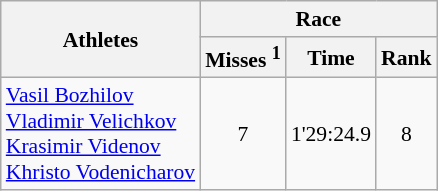<table class="wikitable" border="1" style="font-size:90%">
<tr>
<th rowspan=2>Athletes</th>
<th colspan=3>Race</th>
</tr>
<tr>
<th>Misses <sup>1</sup></th>
<th>Time</th>
<th>Rank</th>
</tr>
<tr>
<td><a href='#'>Vasil Bozhilov</a><br><a href='#'>Vladimir Velichkov</a><br><a href='#'>Krasimir Videnov</a><br><a href='#'>Khristo Vodenicharov</a></td>
<td align=center>7</td>
<td align=center>1'29:24.9</td>
<td align=center>8</td>
</tr>
</table>
